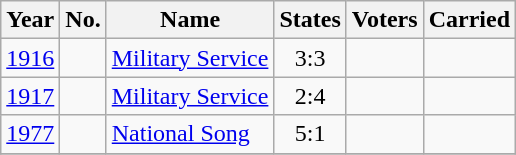<table class="wikitable sortable">
<tr>
<th align="left">Year</th>
<th align="right">No.</th>
<th align="left">Name</th>
<th>States</th>
<th>Voters</th>
<th align="center">Carried</th>
</tr>
<tr>
<td><a href='#'>1916</a></td>
<td align="right"></td>
<td align="left"><a href='#'>Military Service</a></td>
<td align="center">3:3</td>
<td></td>
<td></td>
</tr>
<tr>
<td><a href='#'>1917</a></td>
<td align="right"></td>
<td align="left"><a href='#'>Military Service</a></td>
<td align="center">2:4</td>
<td></td>
<td></td>
</tr>
<tr>
<td><a href='#'>1977</a></td>
<td align="right"></td>
<td align="left"><a href='#'>National Song</a></td>
<td align="center">5:1</td>
<td></td>
<td></td>
</tr>
<tr>
</tr>
</table>
